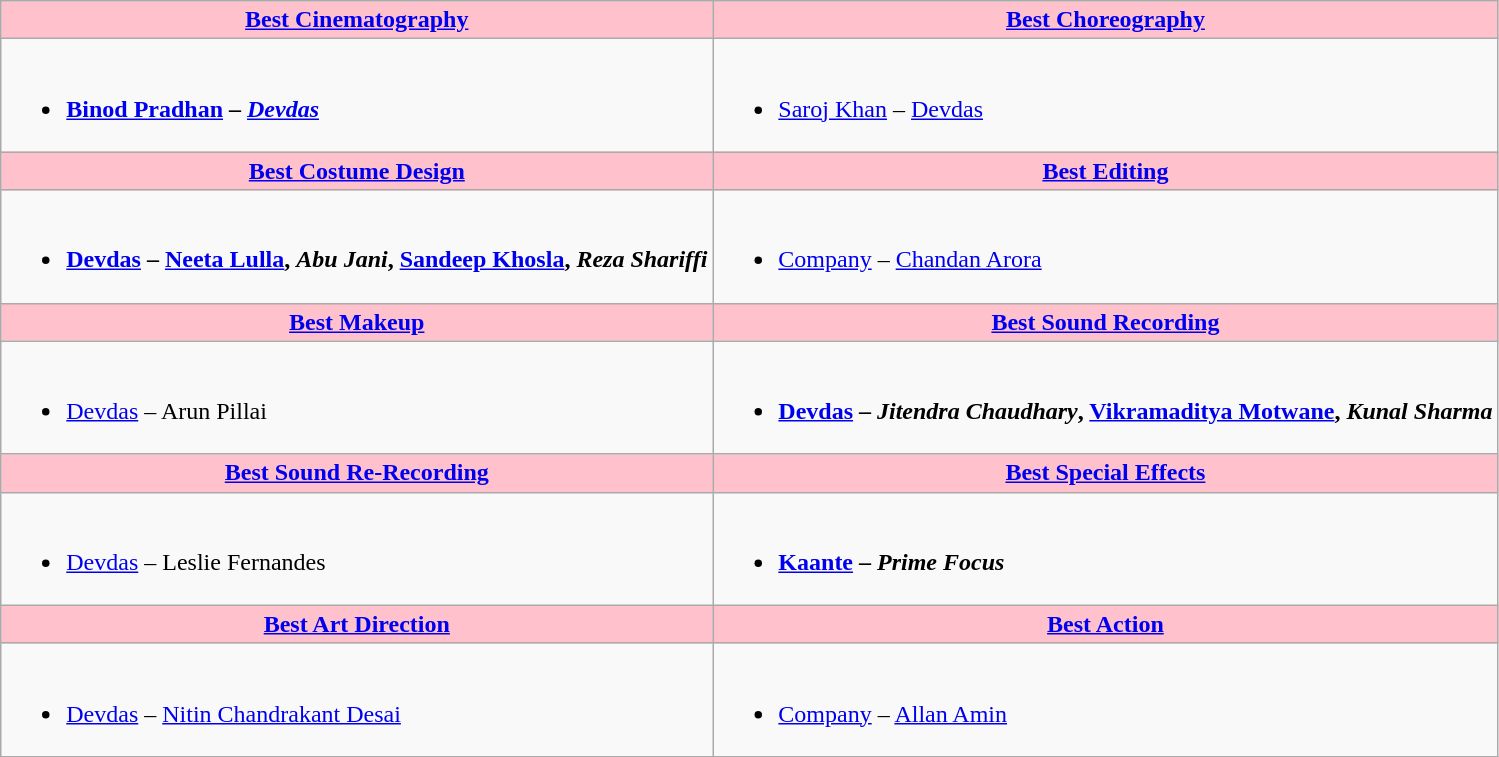<table class=wikitable style="width=150%">
<tr>
<th style="background:#FFC1CC;" ! style="width=50%"><a href='#'>Best Cinematography</a></th>
<th style="background:#FFC1CC;" ! style="width=50%"><a href='#'>Best Choreography</a></th>
</tr>
<tr>
<td valign="top"><br><ul><li><strong><a href='#'>Binod Pradhan</a> – <em><a href='#'>Devdas</a><strong><em></li></ul></td>
<td valign="top"><br><ul><li></strong><a href='#'>Saroj Khan</a> – </em><a href='#'>Devdas</a></em></strong></li></ul></td>
</tr>
<tr>
<th style="background:#FFC1CC;" ! style="width=50%"><a href='#'>Best Costume Design</a></th>
<th style="background:#FFC1CC;" ! style="width=50%"><a href='#'>Best Editing</a></th>
</tr>
<tr>
<td valign="top"><br><ul><li><strong><a href='#'>Devdas</a> – <a href='#'>Neeta Lulla</a>, <em>Abu Jani</em>, <a href='#'>Sandeep Khosla</a>, <em>Reza Shariffi<strong><em></li></ul></td>
<td valign="top"><br><ul><li></strong><a href='#'>Company</a> – <a href='#'>Chandan Arora</a><strong></li></ul></td>
</tr>
<tr>
<th style="background:#FFC1CC;" ! style="width=50%"><a href='#'>Best Makeup</a></th>
<th style="background:#FFC1CC;" ! style="width=50%"><a href='#'>Best Sound Recording</a></th>
</tr>
<tr>
<td valign="top"><br><ul><li></strong><a href='#'>Devdas</a> – </em>Arun Pillai</em></strong></li></ul></td>
<td valign="top"><br><ul><li><strong><a href='#'>Devdas</a> – <em>Jitendra Chaudhary</em>, <a href='#'>Vikramaditya Motwane</a>, <em>Kunal Sharma<strong><em></li></ul></td>
</tr>
<tr>
<th style="background:#FFC1CC;" ! style="width=50%"><a href='#'>Best Sound Re-Recording</a></th>
<th style="background:#FFC1CC;" ! style="width=50%"><a href='#'>Best Special Effects</a></th>
</tr>
<tr>
<td valign="top"><br><ul><li></strong><a href='#'>Devdas</a> – </em>Leslie Fernandes</em></strong></li></ul></td>
<td valign="top"><br><ul><li><strong><a href='#'>Kaante</a> – <em>Prime Focus<strong><em></li></ul></td>
</tr>
<tr>
<th style="background:#FFC1CC;" ! style="width=50%"><a href='#'>Best Art Direction</a></th>
<th style="background:#FFC1CC;" ! style="width=50%"><a href='#'>Best Action</a></th>
</tr>
<tr>
<td valign="top"><br><ul><li></strong><a href='#'>Devdas</a> – <a href='#'>Nitin Chandrakant Desai</a><strong></li></ul></td>
<td valign="top"><br><ul><li></strong><a href='#'>Company</a> – <a href='#'>Allan Amin</a><strong></li></ul></td>
</tr>
</table>
